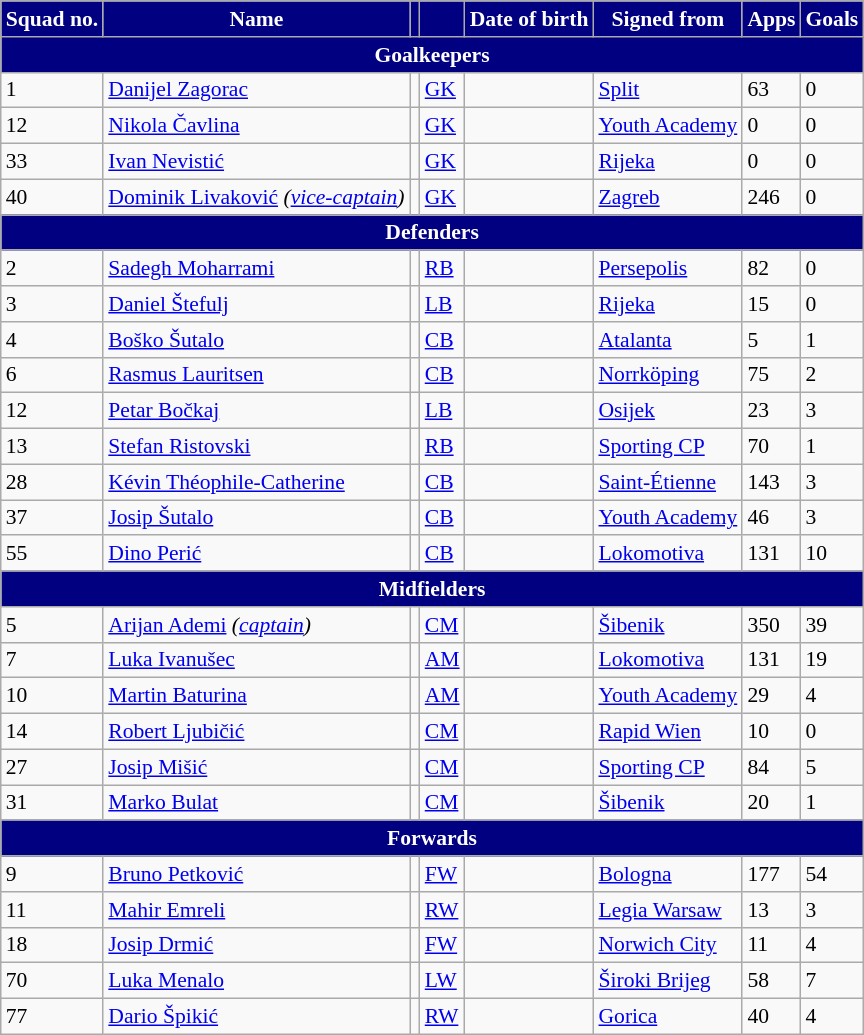<table class="wikitable" style="text-align:left; font-size:90%;">
<tr>
<th style="background:#000080; color:white; text-align:center;">Squad no.</th>
<th style="background:#000080; color:white; text-align:center;">Name</th>
<th style="background:#000080; color:white; text-align:center;"></th>
<th style="background:#000080; color:white; text-align:center;"></th>
<th style="background:#000080; color:white; text-align:center;">Date of birth</th>
<th style="background:#000080; color:white; text-align:center;">Signed from</th>
<th style="background:#000080; color:white; text-align:center;">Apps</th>
<th style="background:#000080; color:white; text-align:center;">Goals</th>
</tr>
<tr>
<th colspan="8" style="background:#000080; color:white; text-align:center"><strong>Goalkeepers</strong></th>
</tr>
<tr>
<td>1</td>
<td><a href='#'>Danijel Zagorac</a></td>
<td></td>
<td><a href='#'>GK</a></td>
<td></td>
<td> <a href='#'>Split</a></td>
<td>63</td>
<td>0</td>
</tr>
<tr>
<td>12</td>
<td><a href='#'>Nikola Čavlina</a></td>
<td></td>
<td><a href='#'>GK</a></td>
<td></td>
<td><a href='#'>Youth Academy</a></td>
<td>0</td>
<td>0</td>
</tr>
<tr>
<td>33</td>
<td><a href='#'>Ivan Nevistić</a></td>
<td></td>
<td><a href='#'>GK</a></td>
<td></td>
<td> <a href='#'>Rijeka</a></td>
<td>0</td>
<td>0</td>
</tr>
<tr>
<td>40</td>
<td><a href='#'>Dominik Livaković</a> <em>(<a href='#'>vice-captain</a>)</em></td>
<td></td>
<td><a href='#'>GK</a></td>
<td></td>
<td> <a href='#'>Zagreb</a></td>
<td>246</td>
<td>0</td>
</tr>
<tr>
<th colspan="8" style="background:#000080; color:white; text-align:center"><strong>Defenders</strong></th>
</tr>
<tr>
<td>2</td>
<td><a href='#'>Sadegh Moharrami</a></td>
<td></td>
<td><a href='#'>RB</a></td>
<td></td>
<td> <a href='#'>Persepolis</a></td>
<td>82</td>
<td>0</td>
</tr>
<tr>
<td>3</td>
<td><a href='#'>Daniel Štefulj</a></td>
<td></td>
<td><a href='#'>LB</a></td>
<td></td>
<td> <a href='#'>Rijeka</a></td>
<td>15</td>
<td>0</td>
</tr>
<tr>
<td>4</td>
<td><a href='#'>Boško Šutalo</a></td>
<td></td>
<td><a href='#'>CB</a></td>
<td></td>
<td> <a href='#'>Atalanta</a></td>
<td>5</td>
<td>1</td>
</tr>
<tr>
<td>6</td>
<td><a href='#'>Rasmus Lauritsen</a></td>
<td></td>
<td><a href='#'>CB</a></td>
<td></td>
<td> <a href='#'>Norrköping</a></td>
<td>75</td>
<td>2</td>
</tr>
<tr>
<td>12</td>
<td><a href='#'>Petar Bočkaj</a></td>
<td></td>
<td><a href='#'>LB</a></td>
<td></td>
<td> <a href='#'>Osijek</a></td>
<td>23</td>
<td>3</td>
</tr>
<tr>
<td>13</td>
<td><a href='#'>Stefan Ristovski</a></td>
<td></td>
<td><a href='#'>RB</a></td>
<td></td>
<td> <a href='#'>Sporting CP</a></td>
<td>70</td>
<td>1</td>
</tr>
<tr>
<td>28</td>
<td><a href='#'>Kévin Théophile-Catherine</a></td>
<td></td>
<td><a href='#'>CB</a></td>
<td></td>
<td> <a href='#'>Saint-Étienne</a></td>
<td>143</td>
<td>3</td>
</tr>
<tr>
<td>37</td>
<td><a href='#'>Josip Šutalo</a></td>
<td></td>
<td><a href='#'>CB</a></td>
<td></td>
<td><a href='#'>Youth Academy</a></td>
<td>46</td>
<td>3</td>
</tr>
<tr>
<td>55</td>
<td><a href='#'>Dino Perić</a></td>
<td></td>
<td><a href='#'>CB</a></td>
<td></td>
<td> <a href='#'>Lokomotiva</a></td>
<td>131</td>
<td>10</td>
</tr>
<tr>
<th colspan="8" style="background:#000080; color:white; text-align:center"><strong>Midfielders</strong></th>
</tr>
<tr>
<td>5</td>
<td><a href='#'>Arijan Ademi</a> <em>(<a href='#'>captain</a>)</em></td>
<td></td>
<td><a href='#'>CM</a></td>
<td></td>
<td> <a href='#'>Šibenik</a></td>
<td>350</td>
<td>39</td>
</tr>
<tr>
<td>7</td>
<td><a href='#'>Luka Ivanušec</a></td>
<td></td>
<td><a href='#'>AM</a></td>
<td></td>
<td> <a href='#'>Lokomotiva</a></td>
<td>131</td>
<td>19</td>
</tr>
<tr>
<td>10</td>
<td><a href='#'>Martin Baturina</a></td>
<td></td>
<td><a href='#'>AM</a></td>
<td></td>
<td><a href='#'>Youth Academy</a></td>
<td>29</td>
<td>4</td>
</tr>
<tr>
<td>14</td>
<td><a href='#'>Robert Ljubičić</a></td>
<td></td>
<td><a href='#'>CM</a></td>
<td></td>
<td> <a href='#'>Rapid Wien</a></td>
<td>10</td>
<td>0</td>
</tr>
<tr>
<td>27</td>
<td><a href='#'>Josip Mišić</a></td>
<td></td>
<td><a href='#'>CM</a></td>
<td></td>
<td> <a href='#'>Sporting CP</a></td>
<td>84</td>
<td>5</td>
</tr>
<tr>
<td>31</td>
<td><a href='#'>Marko Bulat</a></td>
<td></td>
<td><a href='#'>CM</a></td>
<td></td>
<td> <a href='#'>Šibenik</a></td>
<td>20</td>
<td>1</td>
</tr>
<tr>
<th colspan="8" style="background:#000080; color:white; text-align:center"><strong>Forwards</strong></th>
</tr>
<tr>
<td>9</td>
<td><a href='#'>Bruno Petković</a></td>
<td></td>
<td><a href='#'>FW</a></td>
<td></td>
<td> <a href='#'>Bologna</a></td>
<td>177</td>
<td>54</td>
</tr>
<tr>
<td>11</td>
<td><a href='#'>Mahir Emreli</a></td>
<td></td>
<td><a href='#'>RW</a></td>
<td></td>
<td> <a href='#'>Legia Warsaw</a></td>
<td>13</td>
<td>3</td>
</tr>
<tr>
<td>18</td>
<td><a href='#'>Josip Drmić</a></td>
<td></td>
<td><a href='#'>FW</a></td>
<td></td>
<td> <a href='#'>Norwich City</a></td>
<td>11</td>
<td>4</td>
</tr>
<tr>
<td>70</td>
<td><a href='#'>Luka Menalo</a></td>
<td></td>
<td><a href='#'>LW</a></td>
<td></td>
<td> <a href='#'>Široki Brijeg</a></td>
<td>58</td>
<td>7</td>
</tr>
<tr>
<td>77</td>
<td><a href='#'>Dario Špikić</a></td>
<td></td>
<td><a href='#'>RW</a></td>
<td></td>
<td> <a href='#'>Gorica</a></td>
<td>40</td>
<td>4</td>
</tr>
</table>
